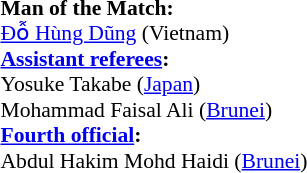<table width=50% style="font-size:90%;">
<tr>
<td><br><strong>Man of the Match:</strong>
<br><a href='#'>Đỗ Hùng Dũng</a> (Vietnam)<br><strong><a href='#'>Assistant referees</a>:</strong>
<br>Yosuke Takabe (<a href='#'>Japan</a>)
<br>Mohammad Faisal Ali (<a href='#'>Brunei</a>)
<br><strong><a href='#'>Fourth official</a>:</strong>
<br>Abdul Hakim Mohd Haidi (<a href='#'>Brunei</a>)</td>
</tr>
</table>
